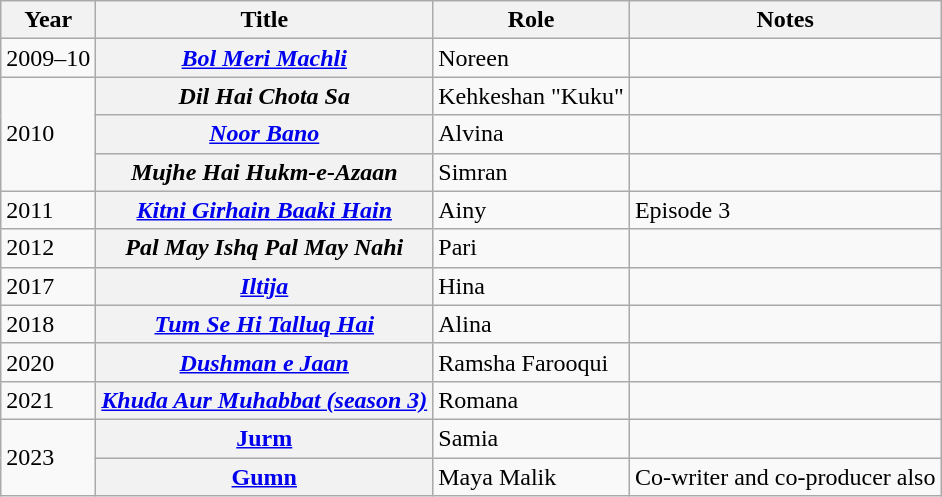<table class="wikitable plainrowheaders">
<tr>
<th>Year</th>
<th>Title</th>
<th>Role</th>
<th>Notes</th>
</tr>
<tr>
<td>2009–10</td>
<th scope=row><em><a href='#'>Bol Meri Machli</a></em></th>
<td>Noreen</td>
<td></td>
</tr>
<tr>
<td rowspan=3>2010</td>
<th scope=row><em>Dil Hai Chota Sa</em></th>
<td>Kehkeshan "Kuku"</td>
<td></td>
</tr>
<tr>
<th scope=row><em><a href='#'>Noor Bano</a></em></th>
<td>Alvina</td>
<td></td>
</tr>
<tr>
<th scope=row><em>Mujhe Hai Hukm-e-Azaan</em></th>
<td>Simran</td>
<td></td>
</tr>
<tr>
<td>2011</td>
<th scope=row><em><a href='#'>Kitni Girhain Baaki Hain</a></em></th>
<td>Ainy</td>
<td>Episode 3</td>
</tr>
<tr>
<td>2012</td>
<th scope=row><em>Pal May Ishq Pal May Nahi</em></th>
<td>Pari</td>
<td></td>
</tr>
<tr>
<td>2017</td>
<th scope=row><em><a href='#'>Iltija</a></em></th>
<td>Hina</td>
<td></td>
</tr>
<tr>
<td>2018</td>
<th scope=row><em><a href='#'>Tum Se Hi Talluq Hai</a></em></th>
<td>Alina</td>
<td></td>
</tr>
<tr>
<td>2020</td>
<th scope=row><em><a href='#'>Dushman e Jaan</a></em></th>
<td>Ramsha Farooqui</td>
<td></td>
</tr>
<tr>
<td>2021</td>
<th scope=row><em><a href='#'>Khuda Aur Muhabbat (season 3)</a></em></th>
<td>Romana<em></td>
<td></td>
</tr>
<tr>
<td rowspan="2">2023</td>
<th scope=row></em><a href='#'>Jurm</a><em></th>
<td>Samia</td>
<td></td>
</tr>
<tr>
<th scope="row"></em><a href='#'>Gumn</a><em></th>
<td>Maya Malik</td>
<td>Co-writer and co-producer also</td>
</tr>
</table>
